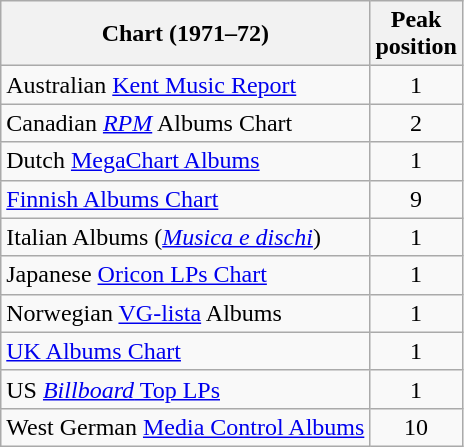<table class="wikitable sortable" style="text-align:center;">
<tr>
<th scope="col">Chart (1971–72)</th>
<th scope="col">Peak<br>position</th>
</tr>
<tr>
<td align="left">Australian <a href='#'>Kent Music Report</a></td>
<td>1</td>
</tr>
<tr>
<td align="left">Canadian <em><a href='#'>RPM</a></em> Albums Chart</td>
<td>2</td>
</tr>
<tr>
<td align="left">Dutch <a href='#'>MegaChart Albums</a></td>
<td>1</td>
</tr>
<tr>
<td align="left"><a href='#'>Finnish Albums Chart</a></td>
<td>9</td>
</tr>
<tr>
<td align="left">Italian Albums (<em><a href='#'>Musica e dischi</a></em>)</td>
<td>1</td>
</tr>
<tr>
<td align="left">Japanese <a href='#'>Oricon LPs Chart</a></td>
<td>1</td>
</tr>
<tr>
<td align="left">Norwegian <a href='#'>VG-lista</a> Albums</td>
<td>1</td>
</tr>
<tr>
<td align="left"><a href='#'>UK Albums Chart</a></td>
<td>1</td>
</tr>
<tr>
<td align="left">US <a href='#'><em>Billboard</em> Top LPs</a></td>
<td>1</td>
</tr>
<tr>
<td align="left">West German <a href='#'>Media Control Albums</a></td>
<td>10</td>
</tr>
</table>
